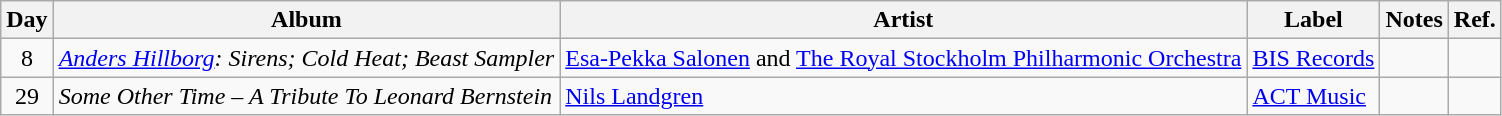<table class="wikitable">
<tr>
<th>Day</th>
<th>Album</th>
<th>Artist</th>
<th>Label</th>
<th>Notes</th>
<th>Ref.</th>
</tr>
<tr>
<td rowspan="1" style="text-align:center;">8</td>
<td><em><a href='#'>Anders Hillborg</a>: Sirens; Cold Heat; Beast Sampler</em></td>
<td><a href='#'>Esa-Pekka Salonen</a> and <a href='#'>The Royal Stockholm Philharmonic Orchestra</a></td>
<td><a href='#'>BIS Records</a></td>
<td></td>
<td style="text-align:center;"></td>
</tr>
<tr>
<td rowspan="1" style="text-align:center;">29</td>
<td><em>Some Other Time – A Tribute To Leonard Bernstein</em></td>
<td><a href='#'>Nils Landgren</a></td>
<td><a href='#'>ACT Music</a></td>
<td></td>
<td style="text-align:center;"></td>
</tr>
</table>
